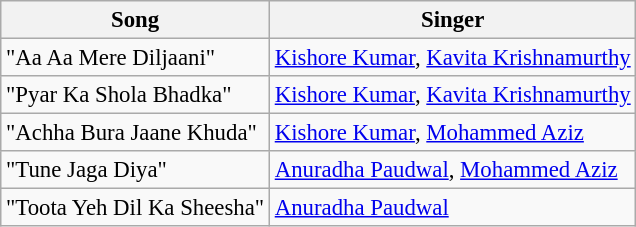<table class="wikitable" style="font-size:95%;">
<tr>
<th>Song</th>
<th>Singer</th>
</tr>
<tr>
<td>"Aa Aa Mere Diljaani"</td>
<td><a href='#'>Kishore Kumar</a>, <a href='#'>Kavita Krishnamurthy</a></td>
</tr>
<tr>
<td>"Pyar Ka Shola Bhadka"</td>
<td><a href='#'>Kishore Kumar</a>, <a href='#'>Kavita Krishnamurthy</a></td>
</tr>
<tr>
<td>"Achha Bura Jaane Khuda"</td>
<td><a href='#'>Kishore Kumar</a>, <a href='#'>Mohammed Aziz</a></td>
</tr>
<tr>
<td>"Tune Jaga Diya"</td>
<td><a href='#'>Anuradha Paudwal</a>, <a href='#'>Mohammed Aziz</a></td>
</tr>
<tr>
<td>"Toota Yeh Dil Ka Sheesha"</td>
<td><a href='#'>Anuradha Paudwal</a></td>
</tr>
</table>
